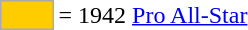<table>
<tr>
<td style="background-color:#FFCC00; border:1px solid #aaaaaa; width:2em;"></td>
<td>= 1942 <a href='#'>Pro All-Star</a></td>
<td></td>
</tr>
</table>
